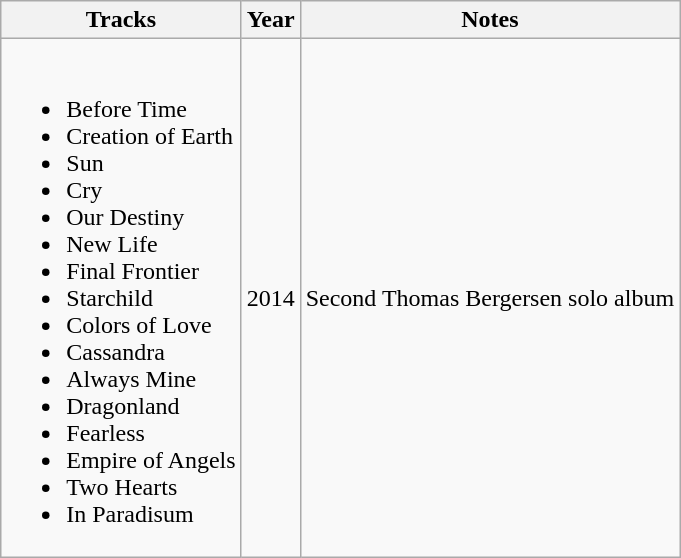<table class="wikitable sortable">
<tr>
<th>Tracks</th>
<th>Year</th>
<th>Notes</th>
</tr>
<tr>
<td><br><ul><li>Before Time</li><li>Creation of Earth</li><li>Sun</li><li>Cry</li><li>Our Destiny</li><li>New Life</li><li>Final Frontier</li><li>Starchild</li><li>Colors of Love</li><li>Cassandra</li><li>Always Mine</li><li>Dragonland</li><li>Fearless</li><li>Empire of Angels</li><li>Two Hearts</li><li>In Paradisum</li></ul></td>
<td>2014</td>
<td>Second Thomas Bergersen solo album</td>
</tr>
</table>
